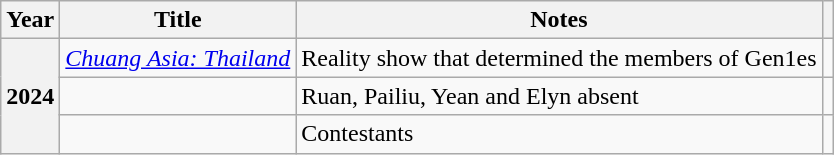<table class="wikitable plainrowheaders">
<tr>
<th scope="col">Year</th>
<th scope="col">Title</th>
<th scope="col" class="unsortable">Notes</th>
<th scope="col" class="unsortable"></th>
</tr>
<tr>
<th rowspan="3" scope="row">2024</th>
<td><em><a href='#'>Chuang Asia: Thailand</a></em></td>
<td>Reality show that determined the members of Gen1es</td>
<td style="text-align:center"></td>
</tr>
<tr>
<td><em></em></td>
<td>Ruan, Pailiu, Yean and Elyn absent</td>
<td style="text-align:center"></td>
</tr>
<tr>
<td><em></em></td>
<td>Contestants</td>
<td style="text-align:center"></td>
</tr>
</table>
